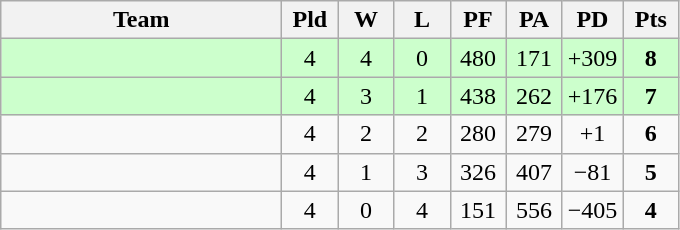<table class=wikitable style="text-align:center">
<tr>
<th width=180>Team</th>
<th width=30>Pld</th>
<th width=30>W</th>
<th width=30>L</th>
<th width=30>PF</th>
<th width=30>PA</th>
<th width=30>PD</th>
<th width=30>Pts</th>
</tr>
<tr align=center bgcolor="#ccffcc">
<td align=left></td>
<td>4</td>
<td>4</td>
<td>0</td>
<td>480</td>
<td>171</td>
<td>+309</td>
<td><strong>8</strong></td>
</tr>
<tr align=center bgcolor="#ccffcc">
<td align=left></td>
<td>4</td>
<td>3</td>
<td>1</td>
<td>438</td>
<td>262</td>
<td>+176</td>
<td><strong>7</strong></td>
</tr>
<tr align=center>
<td align=left></td>
<td>4</td>
<td>2</td>
<td>2</td>
<td>280</td>
<td>279</td>
<td>+1</td>
<td><strong>6</strong></td>
</tr>
<tr align=center>
<td align=left></td>
<td>4</td>
<td>1</td>
<td>3</td>
<td>326</td>
<td>407</td>
<td>−81</td>
<td><strong>5</strong></td>
</tr>
<tr align=center>
<td align=left></td>
<td>4</td>
<td>0</td>
<td>4</td>
<td>151</td>
<td>556</td>
<td>−405</td>
<td><strong>4</strong></td>
</tr>
</table>
